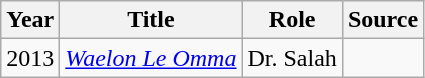<table class="wikitable">
<tr>
<th>Year</th>
<th>Title</th>
<th>Role</th>
<th>Source</th>
</tr>
<tr>
<td>2013</td>
<td><em><a href='#'>Waelon Le Omma</a></em></td>
<td>Dr. Salah</td>
<td></td>
</tr>
</table>
